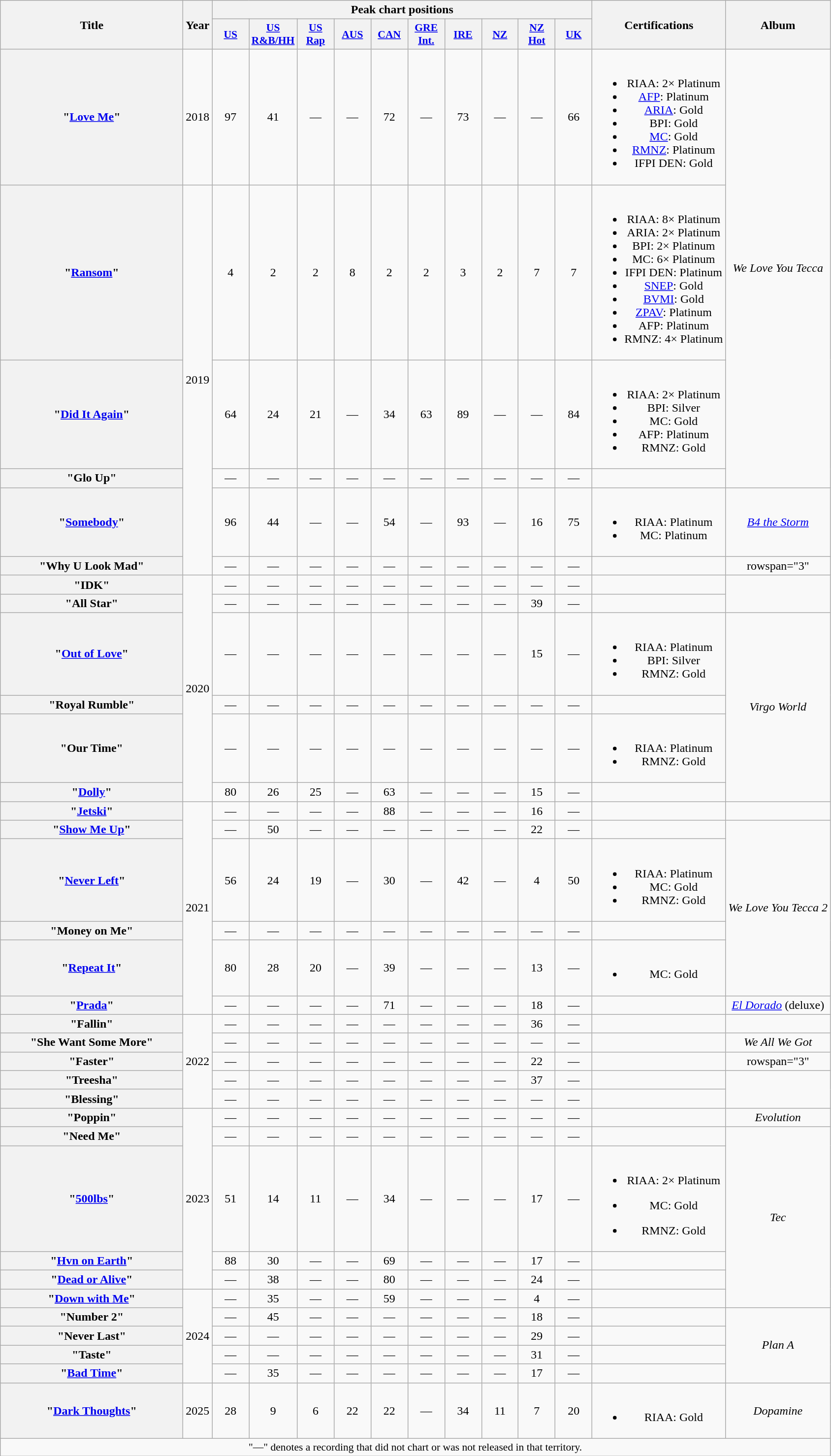<table class="wikitable plainrowheaders" style="text-align:center">
<tr>
<th scope="col" rowspan="2" style="width:15em;">Title</th>
<th scope="col" rowspan="2">Year</th>
<th scope="col" colspan="10">Peak chart positions</th>
<th scope="col" rowspan="2">Certifications</th>
<th scope="col" rowspan="2">Album</th>
</tr>
<tr>
<th scope="col" style="width:3em;font-size:90%;"><a href='#'>US</a><br></th>
<th scope="col" style="width:3em;font-size:90%;"><a href='#'>US<br>R&B/HH</a><br></th>
<th scope="col" style="width:3em;font-size:90%;"><a href='#'>US<br>Rap</a><br></th>
<th scope="col" style="width:3em;font-size:90%;"><a href='#'>AUS</a><br></th>
<th scope="col" style="width:3em;font-size:90%;"><a href='#'>CAN</a><br></th>
<th scope="col" style="width:3em;font-size:90%;"><a href='#'>GRE<br>Int.</a><br></th>
<th scope="col" style="width:3em;font-size:90%;"><a href='#'>IRE</a><br></th>
<th scope="col" style="width:3em;font-size:90%;"><a href='#'>NZ</a><br></th>
<th scope="col" style="width:3em;font-size:90%;"><a href='#'>NZ<br>Hot</a><br></th>
<th scope="col" style="width:3em;font-size:90%;"><a href='#'>UK</a><br></th>
</tr>
<tr>
<th scope="row">"<a href='#'>Love Me</a>"</th>
<td>2018</td>
<td>97</td>
<td>41</td>
<td>—</td>
<td>—</td>
<td>72</td>
<td>—</td>
<td>73</td>
<td>—</td>
<td>—</td>
<td>66</td>
<td><br><ul><li>RIAA: 2× Platinum</li><li><a href='#'>AFP</a>: Platinum</li><li><a href='#'>ARIA</a>: Gold</li><li>BPI: Gold</li><li><a href='#'>MC</a>: Gold</li><li><a href='#'>RMNZ</a>: Platinum</li><li>IFPI DEN: Gold</li></ul></td>
<td rowspan="4"><em>We Love You Tecca</em></td>
</tr>
<tr>
<th scope="row">"<a href='#'>Ransom</a>"<br></th>
<td rowspan="5">2019</td>
<td>4</td>
<td>2</td>
<td>2</td>
<td>8</td>
<td>2</td>
<td>2</td>
<td>3</td>
<td>2</td>
<td>7</td>
<td>7</td>
<td><br><ul><li>RIAA: 8× Platinum</li><li>ARIA: 2× Platinum</li><li>BPI: 2× Platinum</li><li>MC: 6× Platinum</li><li>IFPI DEN: Platinum</li><li><a href='#'>SNEP</a>: Gold</li><li><a href='#'>BVMI</a>: Gold</li><li><a href='#'>ZPAV</a>: Platinum</li><li>AFP: Platinum</li><li>RMNZ: 4× Platinum</li></ul></td>
</tr>
<tr>
<th scope="row">"<a href='#'>Did It Again</a>"</th>
<td>64</td>
<td>24</td>
<td>21</td>
<td>—</td>
<td>34</td>
<td>63</td>
<td>89</td>
<td>—</td>
<td>—</td>
<td>84</td>
<td><br><ul><li>RIAA: 2× Platinum</li><li>BPI: Silver</li><li>MC: Gold</li><li>AFP: Platinum</li><li>RMNZ: Gold</li></ul></td>
</tr>
<tr>
<th scope="row">"Glo Up"</th>
<td>—</td>
<td>—</td>
<td>—</td>
<td>—</td>
<td>—</td>
<td>—</td>
<td>—</td>
<td>—</td>
<td>—</td>
<td>—</td>
<td></td>
</tr>
<tr>
<th scope="row">"<a href='#'>Somebody</a>"<br></th>
<td>96</td>
<td>44</td>
<td>—</td>
<td>—</td>
<td>54</td>
<td>—</td>
<td>93</td>
<td>—</td>
<td>16</td>
<td>75</td>
<td><br><ul><li>RIAA: Platinum</li><li>MC: Platinum</li></ul></td>
<td><em><a href='#'>B4 the Storm</a></em></td>
</tr>
<tr>
<th scope="row">"Why U Look Mad"</th>
<td>—</td>
<td>—</td>
<td>—</td>
<td>—</td>
<td>—</td>
<td>—</td>
<td>—</td>
<td>—</td>
<td>—</td>
<td>—</td>
<td></td>
<td>rowspan="3" </td>
</tr>
<tr>
<th scope="row">"IDK"</th>
<td rowspan="6">2020</td>
<td>—</td>
<td>—</td>
<td>—</td>
<td>—</td>
<td>—</td>
<td>—</td>
<td>—</td>
<td>—</td>
<td>—</td>
<td>—</td>
<td></td>
</tr>
<tr>
<th scope="row">"All Star"<br></th>
<td>—</td>
<td>—</td>
<td>—</td>
<td>—</td>
<td>—</td>
<td>—</td>
<td>—</td>
<td>—</td>
<td>39</td>
<td>—</td>
<td></td>
</tr>
<tr>
<th scope="row">"<a href='#'>Out of Love</a>"<br></th>
<td>—</td>
<td>—</td>
<td>—</td>
<td>—</td>
<td>—</td>
<td>—</td>
<td>—</td>
<td>—</td>
<td>15</td>
<td>—</td>
<td><br><ul><li>RIAA: Platinum</li><li>BPI: Silver</li><li>RMNZ: Gold</li></ul></td>
<td rowspan="4"><em>Virgo World</em></td>
</tr>
<tr>
<th scope="row">"Royal Rumble"</th>
<td>—</td>
<td>—</td>
<td>—</td>
<td>—</td>
<td>—</td>
<td>—</td>
<td>—</td>
<td>—</td>
<td>—</td>
<td>—</td>
<td></td>
</tr>
<tr>
<th scope="row">"Our Time"</th>
<td>—</td>
<td>—</td>
<td>—</td>
<td>—</td>
<td>—</td>
<td>—</td>
<td>—</td>
<td>—</td>
<td>—</td>
<td>—</td>
<td><br><ul><li>RIAA: Platinum</li><li>RMNZ: Gold</li></ul></td>
</tr>
<tr>
<th scope="row">"<a href='#'>Dolly</a>"<br></th>
<td>80</td>
<td>26</td>
<td>25</td>
<td>—</td>
<td>63</td>
<td>—</td>
<td>—</td>
<td>—</td>
<td>15</td>
<td>—</td>
<td></td>
</tr>
<tr>
<th scope="row">"<a href='#'>Jetski</a>"<br></th>
<td rowspan="6">2021</td>
<td>—</td>
<td>—</td>
<td>—</td>
<td>—</td>
<td>88</td>
<td>—</td>
<td>—</td>
<td>—</td>
<td>16</td>
<td>—</td>
<td></td>
<td></td>
</tr>
<tr>
<th scope="row">"<a href='#'>Show Me Up</a>"</th>
<td>—</td>
<td>50</td>
<td>—</td>
<td>—</td>
<td>—</td>
<td>—</td>
<td>—</td>
<td>—</td>
<td>22</td>
<td>—</td>
<td></td>
<td rowspan="4"><em>We Love You Tecca 2</em></td>
</tr>
<tr>
<th scope="row">"<a href='#'>Never Left</a>"</th>
<td>56</td>
<td>24</td>
<td>19</td>
<td>—</td>
<td>30</td>
<td>—</td>
<td>42</td>
<td>—</td>
<td>4</td>
<td>50</td>
<td><br><ul><li>RIAA: Platinum</li><li>MC: Gold</li><li>RMNZ: Gold</li></ul></td>
</tr>
<tr>
<th scope="row">"Money on Me"</th>
<td>—</td>
<td>—</td>
<td>—</td>
<td>—</td>
<td>—</td>
<td>—</td>
<td>—</td>
<td>—</td>
<td>—</td>
<td>—</td>
<td></td>
</tr>
<tr>
<th scope="row">"<a href='#'>Repeat It</a>"<br></th>
<td>80</td>
<td>28</td>
<td>20</td>
<td>—</td>
<td>39</td>
<td>—</td>
<td>—</td>
<td>—</td>
<td>13</td>
<td>—</td>
<td><br><ul><li>MC: Gold</li></ul></td>
</tr>
<tr>
<th scope="row">"<a href='#'>Prada</a>"<br></th>
<td>—</td>
<td>—</td>
<td>—</td>
<td>—</td>
<td>71</td>
<td>—</td>
<td>—</td>
<td>—</td>
<td>18</td>
<td>—</td>
<td></td>
<td><em><a href='#'>El Dorado</a></em> (deluxe)</td>
</tr>
<tr>
<th scope="row">"Fallin"</th>
<td rowspan="5">2022</td>
<td>—</td>
<td>—</td>
<td>—</td>
<td>—</td>
<td>—</td>
<td>—</td>
<td>—</td>
<td>—</td>
<td>36</td>
<td>—</td>
<td></td>
<td></td>
</tr>
<tr>
<th scope="row">"She Want Some More"<br></th>
<td>—</td>
<td>—</td>
<td>—</td>
<td>—</td>
<td>—</td>
<td>—</td>
<td>—</td>
<td>—</td>
<td>—</td>
<td>—</td>
<td></td>
<td><em>We All We Got</em></td>
</tr>
<tr>
<th scope="row">"Faster"</th>
<td>—</td>
<td>—</td>
<td>—</td>
<td>—</td>
<td>—</td>
<td>—</td>
<td>—</td>
<td>—</td>
<td>22</td>
<td>—</td>
<td></td>
<td>rowspan="3" </td>
</tr>
<tr>
<th scope="row">"Treesha"</th>
<td>—</td>
<td>—</td>
<td>—</td>
<td>—</td>
<td>—</td>
<td>—</td>
<td>—</td>
<td>—</td>
<td>37</td>
<td>—</td>
<td></td>
</tr>
<tr>
<th scope="row">"Blessing"</th>
<td>—</td>
<td>—</td>
<td>—</td>
<td>—</td>
<td>—</td>
<td>—</td>
<td>—</td>
<td>—</td>
<td>—</td>
<td>—</td>
<td></td>
</tr>
<tr>
<th scope="row">"Poppin"<br></th>
<td rowspan="5">2023</td>
<td>—</td>
<td>—</td>
<td>—</td>
<td>—</td>
<td>—</td>
<td>—</td>
<td>—</td>
<td>—</td>
<td>—</td>
<td>—</td>
<td></td>
<td><em>Evolution</em></td>
</tr>
<tr>
<th scope="row">"Need Me"</th>
<td>—</td>
<td>—</td>
<td>—</td>
<td>—</td>
<td>—</td>
<td>—</td>
<td>—</td>
<td>—</td>
<td>—</td>
<td>—</td>
<td></td>
<td rowspan="5"><em>Tec</em></td>
</tr>
<tr>
<th scope="row">"<a href='#'>500lbs</a>"</th>
<td>51</td>
<td>14</td>
<td>11</td>
<td>—</td>
<td>34</td>
<td>—</td>
<td>—</td>
<td>—</td>
<td>17</td>
<td>—</td>
<td><br><ul><li>RIAA: 2× Platinum</li></ul><ul><li>MC: Gold</li></ul><ul><li>RMNZ: Gold</li></ul></td>
</tr>
<tr>
<th scope="row">"<a href='#'>Hvn on Earth</a>"<br></th>
<td>88</td>
<td>30</td>
<td>—</td>
<td>—</td>
<td>69</td>
<td>—</td>
<td>—</td>
<td>—</td>
<td>17</td>
<td>—</td>
<td></td>
</tr>
<tr>
<th scope="row">"<a href='#'>Dead or Alive</a>"</th>
<td>—</td>
<td>38</td>
<td>—</td>
<td>—</td>
<td>80</td>
<td>—</td>
<td>—</td>
<td>—</td>
<td>24</td>
<td>—</td>
<td></td>
</tr>
<tr>
<th scope="row">"<a href='#'>Down with Me</a>"</th>
<td rowspan="5">2024</td>
<td>—</td>
<td>35</td>
<td>—</td>
<td>—</td>
<td>59</td>
<td>—</td>
<td>—</td>
<td>—</td>
<td>4</td>
<td>—</td>
<td></td>
</tr>
<tr>
<th scope="row">"Number 2"</th>
<td>—</td>
<td>45</td>
<td>—</td>
<td>—</td>
<td>—</td>
<td>—</td>
<td>—</td>
<td>—</td>
<td>18</td>
<td>—</td>
<td></td>
<td rowspan="4"><em>Plan A</em></td>
</tr>
<tr>
<th scope="row">"Never Last"</th>
<td>—</td>
<td>—</td>
<td>—</td>
<td>—</td>
<td>—</td>
<td>—</td>
<td>—</td>
<td>—</td>
<td>29</td>
<td>—</td>
<td></td>
</tr>
<tr>
<th scope="row">"Taste"</th>
<td>—</td>
<td>—</td>
<td>—</td>
<td>—</td>
<td>—</td>
<td>—</td>
<td>—</td>
<td>—</td>
<td>31</td>
<td>—</td>
<td></td>
</tr>
<tr>
<th scope="row">"<a href='#'>Bad Time</a>"</th>
<td>—</td>
<td>35</td>
<td>—</td>
<td>—</td>
<td>—</td>
<td>—</td>
<td>—</td>
<td>—</td>
<td>17</td>
<td>—</td>
<td></td>
</tr>
<tr>
<th scope="row">"<a href='#'>Dark Thoughts</a>"</th>
<td>2025</td>
<td>28</td>
<td>9</td>
<td>6</td>
<td>22<br></td>
<td>22</td>
<td>—</td>
<td>34<br></td>
<td>11</td>
<td>7</td>
<td>20</td>
<td><br><ul><li>RIAA: Gold</li></ul></td>
<td><em>Dopamine</em></td>
</tr>
<tr>
<td colspan="14" style="font-size:90%">"—" denotes a recording that did not chart or was not released in that territory.</td>
</tr>
</table>
